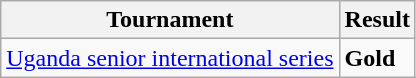<table class="wikitable">
<tr>
<th>Tournament</th>
<th>Result</th>
</tr>
<tr>
<td><a href='#'>Uganda senior international series</a></td>
<td> <strong>Gold</strong></td>
</tr>
</table>
